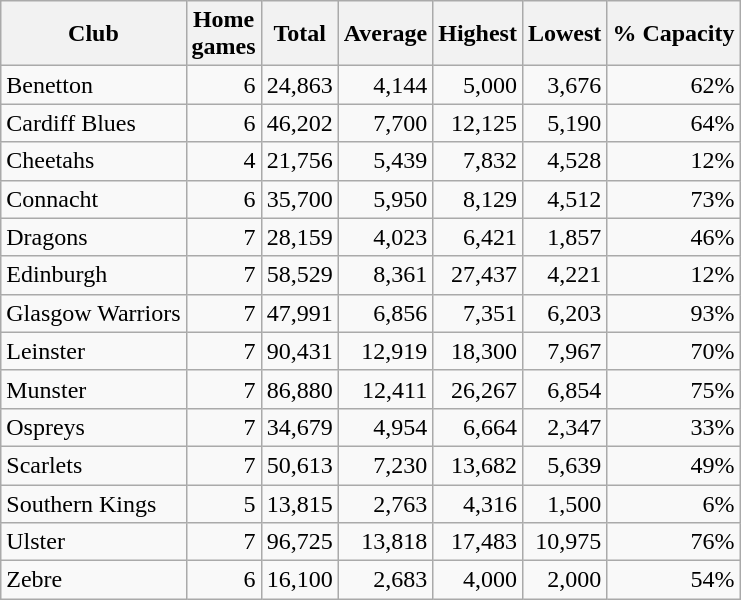<table class="wikitable sortable" style="text-align:right">
<tr>
<th>Club</th>
<th>Home<br>games</th>
<th>Total</th>
<th>Average</th>
<th>Highest</th>
<th>Lowest</th>
<th>% Capacity</th>
</tr>
<tr>
<td style="text-align:left"> Benetton</td>
<td>6</td>
<td>24,863</td>
<td>4,144</td>
<td>5,000</td>
<td>3,676</td>
<td>62%</td>
</tr>
<tr>
<td style="text-align:left"> Cardiff Blues</td>
<td>6</td>
<td>46,202</td>
<td>7,700</td>
<td>12,125</td>
<td>5,190</td>
<td>64%</td>
</tr>
<tr>
<td style="text-align:left"> Cheetahs</td>
<td>4</td>
<td>21,756</td>
<td>5,439</td>
<td>7,832</td>
<td>4,528</td>
<td>12%</td>
</tr>
<tr>
<td style="text-align:left"> Connacht</td>
<td>6</td>
<td>35,700</td>
<td>5,950</td>
<td>8,129</td>
<td>4,512</td>
<td>73%</td>
</tr>
<tr>
<td style="text-align:left"> Dragons</td>
<td>7</td>
<td>28,159</td>
<td>4,023</td>
<td>6,421</td>
<td>1,857</td>
<td>46%</td>
</tr>
<tr>
<td style="text-align:left"> Edinburgh</td>
<td>7</td>
<td>58,529</td>
<td>8,361</td>
<td>27,437</td>
<td>4,221</td>
<td>12%</td>
</tr>
<tr>
<td style="text-align:left"> Glasgow Warriors</td>
<td>7</td>
<td>47,991</td>
<td>6,856</td>
<td>7,351</td>
<td>6,203</td>
<td>93%</td>
</tr>
<tr>
<td style="text-align:left"> Leinster</td>
<td>7</td>
<td>90,431</td>
<td>12,919</td>
<td>18,300</td>
<td>7,967</td>
<td>70%</td>
</tr>
<tr>
<td style="text-align:left"> Munster</td>
<td>7</td>
<td>86,880</td>
<td>12,411</td>
<td>26,267</td>
<td>6,854</td>
<td>75% </td>
</tr>
<tr>
<td style="text-align:left"> Ospreys</td>
<td>7</td>
<td>34,679</td>
<td>4,954</td>
<td>6,664</td>
<td>2,347</td>
<td>33% </td>
</tr>
<tr>
<td style="text-align:left"> Scarlets</td>
<td>7</td>
<td>50,613</td>
<td>7,230</td>
<td>13,682</td>
<td>5,639</td>
<td>49%</td>
</tr>
<tr>
<td style="text-align:left"> Southern Kings</td>
<td>5</td>
<td>13,815</td>
<td>2,763</td>
<td>4,316</td>
<td>1,500</td>
<td>6%</td>
</tr>
<tr>
<td style="text-align:left"> Ulster</td>
<td>7</td>
<td>96,725</td>
<td>13,818</td>
<td>17,483</td>
<td>10,975</td>
<td>76%</td>
</tr>
<tr>
<td style="text-align:left"> Zebre</td>
<td>6</td>
<td>16,100</td>
<td>2,683</td>
<td>4,000</td>
<td>2,000</td>
<td>54%</td>
</tr>
</table>
